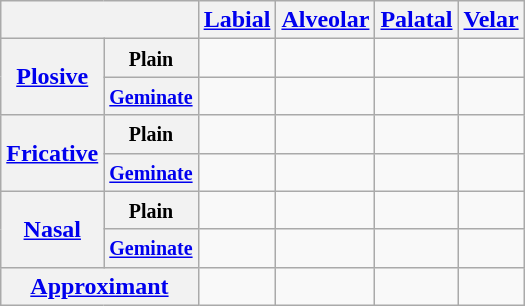<table class="wikitable" style="text-align: center;">
<tr>
<th colspan="2"></th>
<th><a href='#'>Labial</a></th>
<th><a href='#'>Alveolar</a></th>
<th><a href='#'>Palatal</a></th>
<th><a href='#'>Velar</a></th>
</tr>
<tr>
<th rowspan="2"><a href='#'>Plosive</a></th>
<th><small>Plain</small></th>
<td> </td>
<td> </td>
<td></td>
<td> </td>
</tr>
<tr>
<th><small><a href='#'>Geminate</a></small></th>
<td> </td>
<td> </td>
<td></td>
<td> </td>
</tr>
<tr>
<th rowspan="2"><a href='#'>Fricative</a></th>
<th><small>Plain</small></th>
<td></td>
<td> </td>
<td></td>
<td></td>
</tr>
<tr>
<th><small><a href='#'>Geminate</a></small></th>
<td></td>
<td> </td>
<td></td>
<td></td>
</tr>
<tr>
<th rowspan="2"><a href='#'>Nasal</a></th>
<th><small>Plain</small></th>
<td> </td>
<td> </td>
<td> </td>
<td> </td>
</tr>
<tr>
<th><small><a href='#'>Geminate</a></small></th>
<td> </td>
<td> </td>
<td></td>
<td></td>
</tr>
<tr>
<th colspan="2"><a href='#'>Approximant</a></th>
<td> </td>
<td> </td>
<td> </td>
<td></td>
</tr>
</table>
